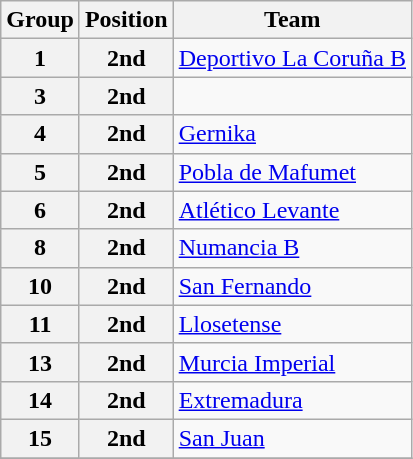<table class="wikitable">
<tr>
<th>Group</th>
<th>Position</th>
<th>Team</th>
</tr>
<tr>
<th>1</th>
<th>2nd</th>
<td><a href='#'>Deportivo La Coruña B</a></td>
</tr>
<tr>
<th>3</th>
<th>2nd</th>
<td></td>
</tr>
<tr>
<th>4</th>
<th>2nd</th>
<td><a href='#'>Gernika</a></td>
</tr>
<tr>
<th>5</th>
<th>2nd</th>
<td><a href='#'>Pobla de Mafumet</a></td>
</tr>
<tr>
<th>6</th>
<th>2nd</th>
<td><a href='#'>Atlético Levante</a></td>
</tr>
<tr>
<th>8</th>
<th>2nd</th>
<td><a href='#'>Numancia B</a></td>
</tr>
<tr>
<th>10</th>
<th>2nd</th>
<td><a href='#'>San Fernando</a></td>
</tr>
<tr>
<th>11</th>
<th>2nd</th>
<td><a href='#'>Llosetense</a></td>
</tr>
<tr>
<th>13</th>
<th>2nd</th>
<td><a href='#'>Murcia Imperial</a></td>
</tr>
<tr>
<th>14</th>
<th>2nd</th>
<td><a href='#'>Extremadura</a></td>
</tr>
<tr>
<th>15</th>
<th>2nd</th>
<td><a href='#'>San Juan</a></td>
</tr>
<tr>
</tr>
</table>
